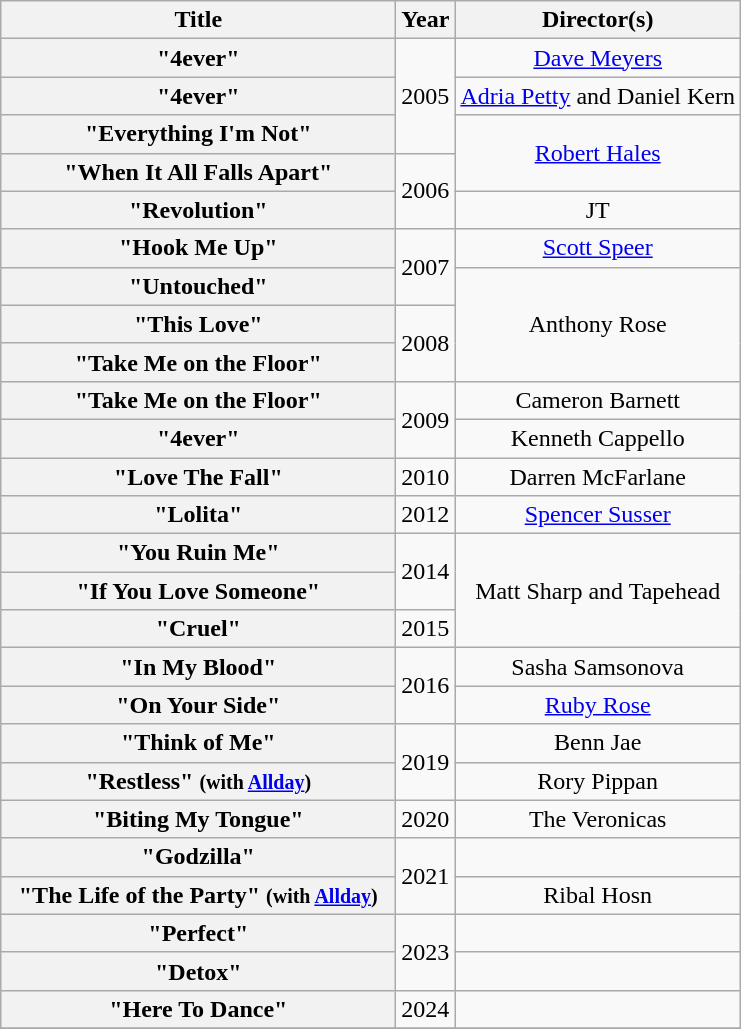<table class="wikitable plainrowheaders" style="text-align:center">
<tr>
<th scope="col" style="width:16em;">Title</th>
<th scope="col">Year</th>
<th scope="col">Director(s)</th>
</tr>
<tr>
<th scope="row">"4ever" </th>
<td rowspan="3">2005</td>
<td><a href='#'>Dave Meyers</a></td>
</tr>
<tr>
<th scope="row">"4ever"</th>
<td><a href='#'>Adria Petty</a> and Daniel Kern</td>
</tr>
<tr>
<th scope="row">"Everything I'm Not"</th>
<td rowspan="2"><a href='#'>Robert Hales</a></td>
</tr>
<tr>
<th scope="row">"When It All Falls Apart"</th>
<td rowspan="2">2006</td>
</tr>
<tr>
<th scope="row">"Revolution"</th>
<td>JT</td>
</tr>
<tr>
<th scope="row">"Hook Me Up"</th>
<td rowspan="2">2007</td>
<td><a href='#'>Scott Speer</a></td>
</tr>
<tr>
<th scope="row">"Untouched"</th>
<td rowspan="3">Anthony Rose</td>
</tr>
<tr>
<th scope="row">"This Love"</th>
<td rowspan="2">2008</td>
</tr>
<tr>
<th scope="row">"Take Me on the Floor"</th>
</tr>
<tr>
<th scope="row">"Take Me on the Floor" </th>
<td rowspan="2">2009</td>
<td>Cameron Barnett</td>
</tr>
<tr>
<th scope="row">"4ever" </th>
<td>Kenneth Cappello</td>
</tr>
<tr>
<th scope="row">"Love The Fall"<br></th>
<td>2010</td>
<td>Darren McFarlane</td>
</tr>
<tr>
<th scope="row">"Lolita"</th>
<td>2012</td>
<td><a href='#'>Spencer Susser</a></td>
</tr>
<tr>
<th scope="row">"You Ruin Me"</th>
<td rowspan="2">2014</td>
<td rowspan="3">Matt Sharp and Tapehead</td>
</tr>
<tr>
<th scope="row">"If You Love Someone"</th>
</tr>
<tr>
<th scope="row">"Cruel"</th>
<td>2015</td>
</tr>
<tr>
<th scope="row">"In My Blood"</th>
<td rowspan="2">2016</td>
<td>Sasha Samsonova</td>
</tr>
<tr>
<th scope="row">"On Your Side"</th>
<td><a href='#'>Ruby Rose</a></td>
</tr>
<tr>
<th scope="row">"Think of Me"</th>
<td rowspan="2">2019</td>
<td>Benn Jae</td>
</tr>
<tr>
<th scope="row">"Restless" <small>(with <a href='#'>Allday</a>)</small></th>
<td>Rory Pippan</td>
</tr>
<tr>
<th scope="row">"Biting My Tongue"</th>
<td>2020</td>
<td>The Veronicas</td>
</tr>
<tr>
<th scope="row">"Godzilla"</th>
<td rowspan="2">2021</td>
<td></td>
</tr>
<tr>
<th scope="row">"The Life of the Party" <small>(with <a href='#'>Allday</a>)</small></th>
<td>Ribal Hosn</td>
</tr>
<tr>
<th scope="row">"Perfect"</th>
<td rowspan="2">2023</td>
<td></td>
</tr>
<tr>
<th scope="row">"Detox"</th>
<td></td>
</tr>
<tr>
<th scope="row">"Here To Dance"</th>
<td>2024</td>
<td></td>
</tr>
<tr>
</tr>
</table>
